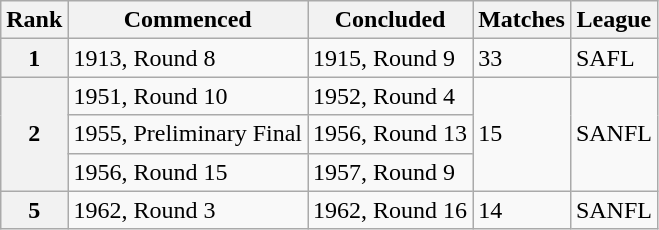<table class="wikitable">
<tr>
<th>Rank</th>
<th>Commenced</th>
<th>Concluded</th>
<th>Matches</th>
<th>League</th>
</tr>
<tr>
<th>1</th>
<td>1913, Round 8</td>
<td>1915, Round 9</td>
<td>33</td>
<td>SAFL</td>
</tr>
<tr>
<th rowspan="3">2</th>
<td>1951, Round 10</td>
<td>1952, Round 4</td>
<td rowspan="3">15</td>
<td rowspan="3">SANFL</td>
</tr>
<tr>
<td>1955, Preliminary Final</td>
<td>1956, Round 13</td>
</tr>
<tr>
<td>1956, Round 15</td>
<td>1957, Round 9</td>
</tr>
<tr>
<th>5</th>
<td>1962, Round 3</td>
<td>1962, Round 16</td>
<td>14</td>
<td>SANFL</td>
</tr>
</table>
